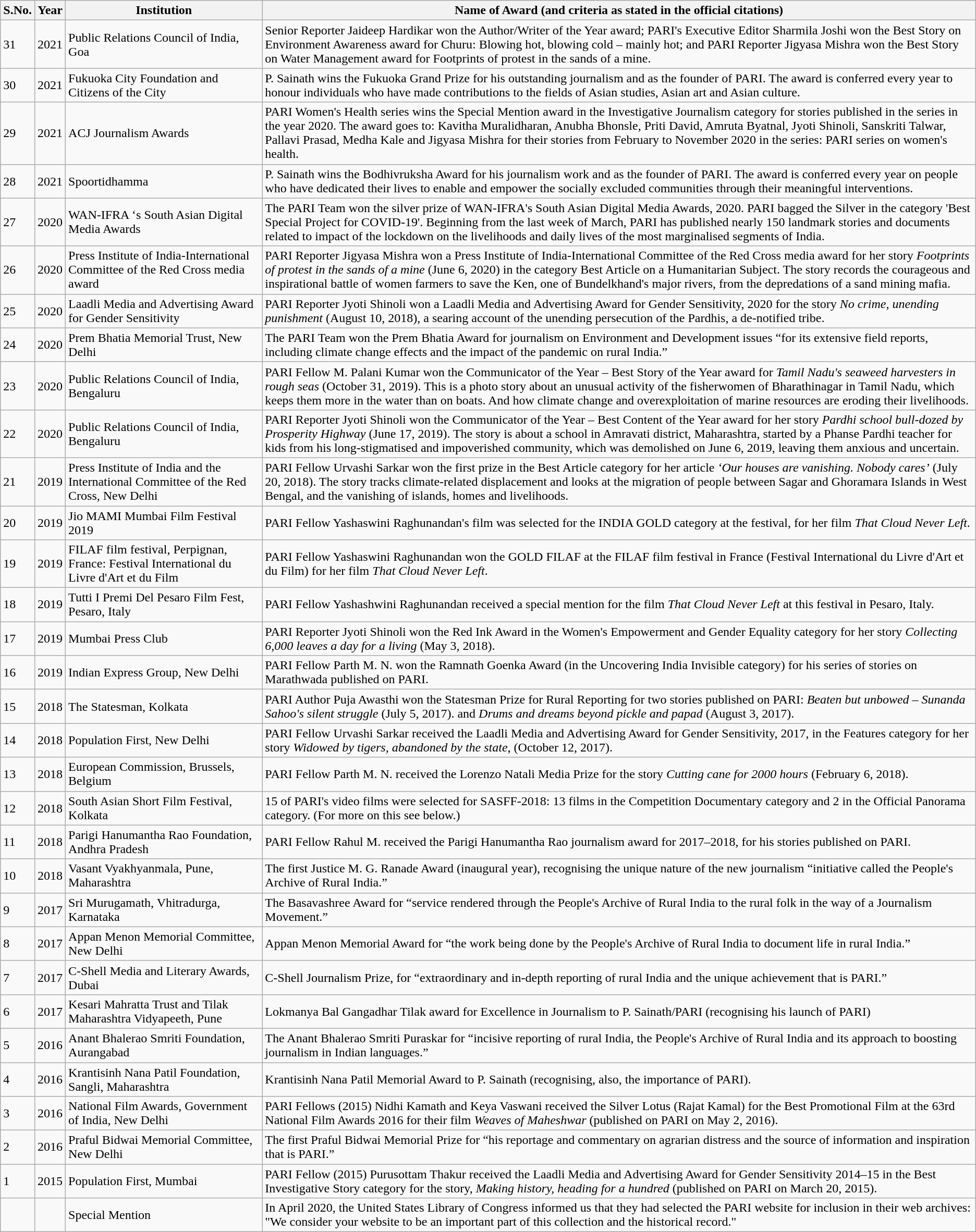<table class="wikitable">
<tr>
<th>S.No.</th>
<th>Year</th>
<th>Institution</th>
<th>Name of Award  (and criteria as stated in the official citations)</th>
</tr>
<tr>
<td>31</td>
<td>2021</td>
<td>Public Relations Council of India, Goa</td>
<td>Senior Reporter Jaideep Hardikar won the Author/Writer of the Year award; PARI's Executive Editor Sharmila Joshi won the Best Story on Environment Awareness award for Churu: Blowing hot, blowing cold – mainly hot; and PARI Reporter Jigyasa Mishra won the Best Story on Water Management award for Footprints of protest in the sands of a mine.</td>
</tr>
<tr>
<td>30</td>
<td>2021</td>
<td>Fukuoka City Foundation and Citizens of the City</td>
<td>P. Sainath wins the Fukuoka Grand Prize for his outstanding journalism and as the founder of PARI. The award is conferred every year to honour individuals who have made contributions to the fields of Asian studies, Asian art and Asian culture.</td>
</tr>
<tr>
<td>29</td>
<td>2021</td>
<td>ACJ Journalism Awards</td>
<td>PARI Women's Health series wins the Special Mention award in the Investigative Journalism category for stories published in the series in the year 2020. The award goes to: Kavitha Muralidharan, Anubha Bhonsle, Priti David, Amruta Byatnal, Jyoti Shinoli, Sanskriti Talwar, Pallavi Prasad, Medha Kale and Jigyasa Mishra for their stories from February to November 2020 in the series: PARI series on women's health.</td>
</tr>
<tr>
<td>28</td>
<td>2021</td>
<td>Spoortidhamma</td>
<td>P. Sainath wins the Bodhivruksha Award for his journalism work and as the founder of PARI. The award is conferred every year on people who have dedicated their lives to enable and empower the socially excluded communities through their meaningful interventions.</td>
</tr>
<tr>
<td>27</td>
<td>2020</td>
<td>WAN-IFRA ‘s South Asian Digital Media Awards</td>
<td>The PARI Team won the silver prize of WAN-IFRA's South Asian Digital Media Awards, 2020. PARI bagged the Silver in the category 'Best Special Project for COVID-19'. Beginning from the last week of March, PARI has published nearly 150 landmark stories and documents related to impact of the lockdown on the livelihoods and daily lives of the most marginalised segments of India.</td>
</tr>
<tr>
<td>26</td>
<td>2020</td>
<td>Press Institute of India-International Committee of the Red Cross media award</td>
<td>PARI Reporter Jigyasa Mishra won a Press Institute of India-International Committee of the Red Cross media award for her story <em>Footprints of protest in the sands of a mine</em> (June 6, 2020) in the category Best Article on a Humanitarian Subject. The story records the courageous and inspirational battle of women farmers to save the Ken, one of Bundelkhand's major rivers, from the depredations of a sand mining mafia.</td>
</tr>
<tr>
<td>25</td>
<td>2020</td>
<td>Laadli Media and Advertising Award for Gender Sensitivity</td>
<td>PARI Reporter Jyoti Shinoli won a Laadli Media and Advertising Award for Gender Sensitivity, 2020 for the story <em>No crime, unending punishment</em> (August 10, 2018), a searing account of the unending persecution of the Pardhis, a de-notified tribe.</td>
</tr>
<tr>
<td>24</td>
<td>2020</td>
<td>Prem Bhatia Memorial Trust, New Delhi</td>
<td>The PARI Team won the Prem Bhatia Award for journalism on Environment and Development issues “for its extensive field reports, including climate change effects and the impact of the pandemic on rural India.”</td>
</tr>
<tr>
<td>23</td>
<td>2020</td>
<td>Public Relations Council of India, Bengaluru</td>
<td>PARI Fellow M. Palani Kumar won the Communicator of the Year – Best Story of the Year award for <em>Tamil Nadu's seaweed harvesters in rough seas</em> (October 31, 2019). This is a photo story about an unusual activity of the fisherwomen of Bharathinagar in Tamil Nadu, which keeps them more in the water than on boats. And how climate change and overexploitation of marine resources are eroding their livelihoods.</td>
</tr>
<tr>
<td>22</td>
<td>2020</td>
<td>Public Relations Council of India, Bengaluru</td>
<td>PARI Reporter Jyoti Shinoli won the Communicator of the Year – Best Content of the Year award for her story <em>Pardhi school bull-dozed by Prosperity Highway</em> (June 17, 2019). The story is about a school in Amravati district, Maharashtra, started by a Phanse Pardhi teacher for kids from his long-stigmatised and impoverished community, which was demolished on June 6, 2019, leaving them anxious and uncertain.</td>
</tr>
<tr>
<td>21</td>
<td>2019</td>
<td>Press Institute of India  and the International Committee of the Red Cross, New Delhi</td>
<td>PARI Fellow Urvashi Sarkar won the first prize in the Best Article category for her article <em>‘Our houses are vanishing. Nobody cares’</em> (July 20, 2018). The story tracks climate-related displacement and looks at the migration of people between Sagar and Ghoramara Islands in West Bengal, and the vanishing of islands, homes and livelihoods.</td>
</tr>
<tr>
<td>20</td>
<td>2019</td>
<td>Jio MAMI Mumbai Film Festival 2019</td>
<td>PARI Fellow Yashaswini Raghunandan's film was selected for the INDIA GOLD category at the festival, for her film <em>That Cloud Never Left</em>.</td>
</tr>
<tr>
<td>19</td>
<td>2019</td>
<td>FILAF film festival, Perpignan, France: Festival International du Livre d'Art et du Film</td>
<td>PARI Fellow Yashaswini Raghunandan won the GOLD FILAF at the FILAF film festival in France (Festival International du Livre d'Art et du Film) for her film <em>That Cloud Never Left</em>.</td>
</tr>
<tr>
<td>18</td>
<td>2019</td>
<td>Tutti I Premi Del Pesaro Film Fest, Pesaro, Italy</td>
<td>PARI Fellow Yashashwini Raghunandan received a special mention  for the film <em>That Cloud Never Left</em> at this festival in Pesaro, Italy.</td>
</tr>
<tr>
<td>17</td>
<td>2019</td>
<td>Mumbai Press Club</td>
<td>PARI Reporter Jyoti Shinoli won the Red Ink Award in the Women's Empowerment and Gender Equality category for her story <em>Collecting 6,000 leaves a day for a living</em> (May 3, 2018).</td>
</tr>
<tr>
<td>16</td>
<td>2019</td>
<td>Indian Express Group, New Delhi</td>
<td>PARI Fellow Parth M. N. won the Ramnath Goenka Award (in the Uncovering India Invisible category) for his series of stories on Marathwada published on PARI.</td>
</tr>
<tr>
<td>15</td>
<td>2018</td>
<td>The Statesman, Kolkata</td>
<td>PARI Author Puja Awasthi won the Statesman Prize for Rural Reporting for two stories published on PARI: <em>Beaten but unbowed – Sunanda Sahoo's silent struggle</em> (July 5, 2017). and <em>Drums and dreams beyond pickle and papad</em> (August 3, 2017).</td>
</tr>
<tr>
<td>14</td>
<td>2018</td>
<td>Population First, New Delhi</td>
<td>PARI Fellow Urvashi Sarkar received the Laadli Media and Advertising Award for Gender Sensitivity, 2017, in the Features category for her story <em>Widowed by tigers, abandoned by the state</em>, (October 12, 2017).</td>
</tr>
<tr>
<td>13</td>
<td>2018</td>
<td>European Commission, Brussels, Belgium</td>
<td>PARI Fellow Parth M. N. received the Lorenzo Natali Media Prize for the story <em>Cutting cane for 2000 hours</em> (February 6, 2018).</td>
</tr>
<tr>
<td>12</td>
<td>2018</td>
<td>South Asian Short Film Festival, Kolkata</td>
<td>15 of PARI's video films were selected for SASFF-2018: 13 films in the Competition Documentary category and 2 in the Official Panorama category. (For more on this see below.)</td>
</tr>
<tr>
<td>11</td>
<td>2018</td>
<td>Parigi Hanumantha Rao Foundation, Andhra Pradesh</td>
<td>PARI Fellow Rahul M. received the Parigi Hanumantha Rao journalism award for 2017–2018, for his stories published on PARI.</td>
</tr>
<tr>
<td>10</td>
<td>2018</td>
<td>Vasant Vyakhyanmala, Pune, Maharashtra</td>
<td>The first Justice M. G. Ranade Award (inaugural year), recognising the unique nature of the new journalism “initiative called the People's Archive of Rural India.”</td>
</tr>
<tr>
<td>9</td>
<td>2017</td>
<td>Sri Murugamath, Vhitradurga, Karnataka</td>
<td>The Basavashree Award for “service rendered through the People's Archive of Rural India to the rural folk in the way of a Journalism Movement.”</td>
</tr>
<tr>
<td>8</td>
<td>2017</td>
<td>Appan Menon Memorial Committee, New Delhi</td>
<td>Appan Menon Memorial Award for “the work being done by the People's Archive of Rural India to document life in rural India.”</td>
</tr>
<tr>
<td>7</td>
<td>2017</td>
<td>C-Shell Media and Literary Awards, Dubai</td>
<td>C-Shell Journalism Prize, for “extraordinary and in-depth reporting of rural India and the unique achievement that is PARI.”</td>
</tr>
<tr>
<td>6</td>
<td>2017</td>
<td>Kesari Mahratta Trust and Tilak Maharashtra Vidyapeeth, Pune</td>
<td>Lokmanya Bal Gangadhar Tilak award for Excellence in Journalism to P. Sainath/PARI (recognising his launch of PARI)</td>
</tr>
<tr>
<td>5</td>
<td>2016</td>
<td>Anant Bhalerao Smriti Foundation, Aurangabad</td>
<td>The Anant Bhalerao Smriti Puraskar for “incisive reporting of rural India, the People's Archive of Rural India and its approach to boosting journalism in Indian languages.”</td>
</tr>
<tr>
<td>4</td>
<td>2016</td>
<td>Krantisinh Nana Patil Foundation, Sangli,  Maharashtra</td>
<td>Krantisinh Nana Patil Memorial Award to P. Sainath (recognising, also, the importance of PARI).</td>
</tr>
<tr>
<td>3</td>
<td>2016</td>
<td>National Film Awards, Government of India, New Delhi</td>
<td>PARI Fellows (2015) Nidhi Kamath and Keya Vaswani received the Silver Lotus (Rajat Kamal) for the Best Promotional Film at the 63rd National Film Awards 2016 for their film <em>Weaves of Maheshwar</em> (published on PARI on May 2, 2016).</td>
</tr>
<tr>
<td>2</td>
<td>2016</td>
<td>Praful Bidwai Memorial Committee, New Delhi</td>
<td>The first Praful Bidwai Memorial Prize for “his reportage and commentary on agrarian distress and the source of information and inspiration that is PARI.”</td>
</tr>
<tr>
<td>1</td>
<td>2015</td>
<td>Population First, Mumbai</td>
<td>PARI Fellow (2015) Purusottam Thakur received the Laadli Media and Advertising Award for Gender Sensitivity 2014–15 in the Best Investigative Story category for the story, <em>Making history, heading for a hundred</em> (published on PARI on March 20, 2015).</td>
</tr>
<tr>
<td></td>
<td></td>
<td>Special Mention</td>
<td>In April 2020, the United States Library of Congress informed us that they had selected the PARI website for inclusion in their web archives: "We consider your website to be an important part of this collection and the historical record."</td>
</tr>
</table>
